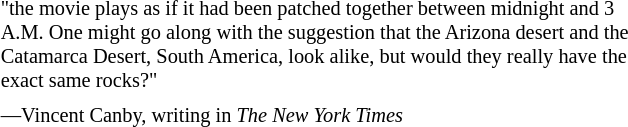<table class="toccolours" style="float: right; margin-left: 1em; margin-right: 2em; font-size: 85%; color:black; width:40em; max-width: 35%;" cellspacing="5">
<tr>
<td style="text-align: left;">"the movie plays as if it had been patched together between midnight and 3 A.M. One might go along with the suggestion that the Arizona desert and the Catamarca Desert, South America, look alike, but would they really have the exact same rocks?"</td>
</tr>
<tr>
<td style="text-align: left;">—Vincent Canby, writing in <em>The New York Times</em></td>
</tr>
</table>
